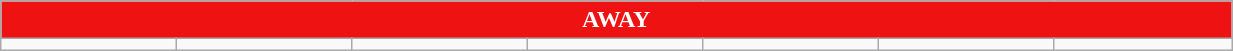<table class="wikitable collapsible collapsed" style="width:65%">
<tr>
<th colspan=12 ! style="color:white; background:#EE1212">AWAY</th>
</tr>
<tr>
<td></td>
<td></td>
<td></td>
<td></td>
<td></td>
<td></td>
<td></td>
</tr>
</table>
